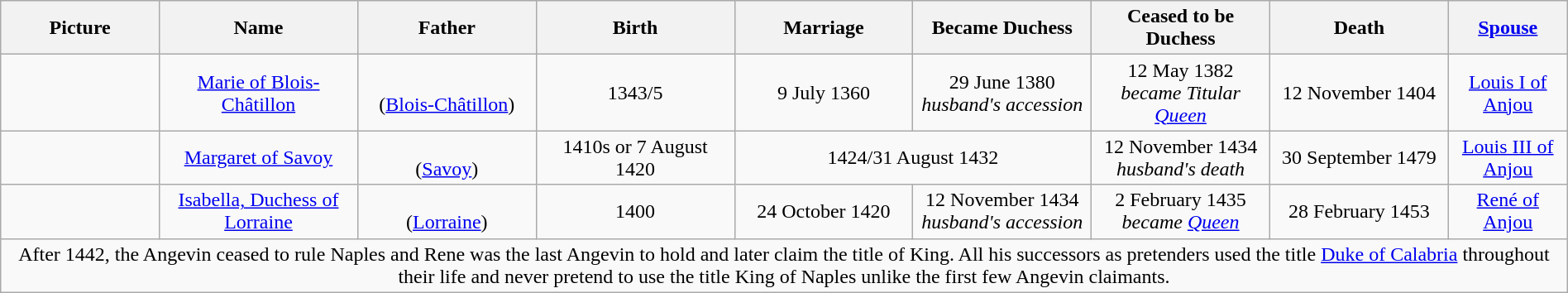<table class="wikitable" style="width:100%; text-align:center">
<tr>
<th width="8%">Picture</th>
<th width="10%">Name</th>
<th width="9%">Father</th>
<th width="10%">Birth</th>
<th width="9%">Marriage</th>
<th width="9%">Became Duchess</th>
<th width="9%">Ceased to be Duchess</th>
<th width="9%">Death</th>
<th width="6%"><a href='#'>Spouse</a></th>
</tr>
<tr>
<td></td>
<td><a href='#'>Marie of Blois-Châtillon</a></td>
<td> <br>(<a href='#'>Blois-Châtillon</a>)</td>
<td>1343/5</td>
<td>9 July 1360</td>
<td>29 June 1380<br><em>husband's accession</em></td>
<td>12 May 1382<br><em>became Titular <a href='#'>Queen</a></em></td>
<td>12 November 1404</td>
<td><a href='#'>Louis I of Anjou</a></td>
</tr>
<tr>
<td></td>
<td><a href='#'>Margaret of Savoy</a></td>
<td><br> (<a href='#'>Savoy</a>)</td>
<td>1410s or 7 August 1420</td>
<td colspan=2>1424/31 August 1432</td>
<td>12 November 1434<br><em>husband's death</em></td>
<td>30 September 1479</td>
<td><a href='#'>Louis III of Anjou</a></td>
</tr>
<tr>
<td></td>
<td><a href='#'>Isabella, Duchess of Lorraine</a></td>
<td><br> (<a href='#'>Lorraine</a>)</td>
<td>1400</td>
<td>24 October 1420</td>
<td>12 November 1434<br><em>husband's accession</em></td>
<td>2 February 1435<br><em>became <a href='#'>Queen</a></em></td>
<td>28 February 1453</td>
<td><a href='#'>René of Anjou</a></td>
</tr>
<tr>
<td colspan=9>After 1442, the Angevin ceased to rule Naples and Rene was the last Angevin to hold and later claim the title of King. All his successors as pretenders used the title <a href='#'>Duke of Calabria</a> throughout their life and never pretend to use the title King of Naples unlike the first few Angevin claimants.</td>
</tr>
</table>
